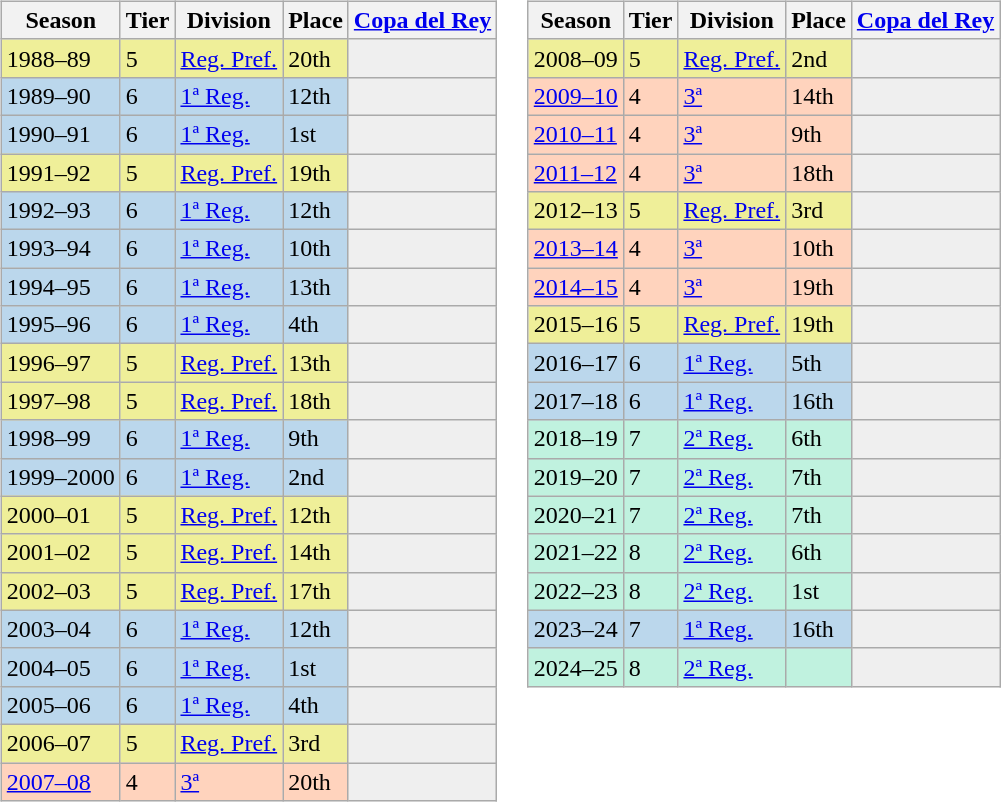<table>
<tr>
<td valign="top" width=0%><br><table class="wikitable">
<tr style="background:#f0f6fa;">
<th>Season</th>
<th>Tier</th>
<th>Division</th>
<th>Place</th>
<th><a href='#'>Copa del Rey</a></th>
</tr>
<tr>
<td style="background:#EFEF99;">1988–89</td>
<td style="background:#EFEF99;">5</td>
<td style="background:#EFEF99;"><a href='#'>Reg. Pref.</a></td>
<td style="background:#EFEF99;">20th</td>
<th style="background:#efefef;"></th>
</tr>
<tr>
<td style="background:#BBD7EC;">1989–90</td>
<td style="background:#BBD7EC;">6</td>
<td style="background:#BBD7EC;"><a href='#'>1ª Reg.</a></td>
<td style="background:#BBD7EC;">12th</td>
<th style="background:#efefef;"></th>
</tr>
<tr>
<td style="background:#BBD7EC;">1990–91</td>
<td style="background:#BBD7EC;">6</td>
<td style="background:#BBD7EC;"><a href='#'>1ª Reg.</a></td>
<td style="background:#BBD7EC;">1st</td>
<th style="background:#efefef;"></th>
</tr>
<tr>
<td style="background:#EFEF99;">1991–92</td>
<td style="background:#EFEF99;">5</td>
<td style="background:#EFEF99;"><a href='#'>Reg. Pref.</a></td>
<td style="background:#EFEF99;">19th</td>
<th style="background:#efefef;"></th>
</tr>
<tr>
<td style="background:#BBD7EC;">1992–93</td>
<td style="background:#BBD7EC;">6</td>
<td style="background:#BBD7EC;"><a href='#'>1ª Reg.</a></td>
<td style="background:#BBD7EC;">12th</td>
<th style="background:#efefef;"></th>
</tr>
<tr>
<td style="background:#BBD7EC;">1993–94</td>
<td style="background:#BBD7EC;">6</td>
<td style="background:#BBD7EC;"><a href='#'>1ª Reg.</a></td>
<td style="background:#BBD7EC;">10th</td>
<th style="background:#efefef;"></th>
</tr>
<tr>
<td style="background:#BBD7EC;">1994–95</td>
<td style="background:#BBD7EC;">6</td>
<td style="background:#BBD7EC;"><a href='#'>1ª Reg.</a></td>
<td style="background:#BBD7EC;">13th</td>
<th style="background:#efefef;"></th>
</tr>
<tr>
<td style="background:#BBD7EC;">1995–96</td>
<td style="background:#BBD7EC;">6</td>
<td style="background:#BBD7EC;"><a href='#'>1ª Reg.</a></td>
<td style="background:#BBD7EC;">4th</td>
<th style="background:#efefef;"></th>
</tr>
<tr>
<td style="background:#EFEF99;">1996–97</td>
<td style="background:#EFEF99;">5</td>
<td style="background:#EFEF99;"><a href='#'>Reg. Pref.</a></td>
<td style="background:#EFEF99;">13th</td>
<th style="background:#efefef;"></th>
</tr>
<tr>
<td style="background:#EFEF99;">1997–98</td>
<td style="background:#EFEF99;">5</td>
<td style="background:#EFEF99;"><a href='#'>Reg. Pref.</a></td>
<td style="background:#EFEF99;">18th</td>
<th style="background:#efefef;"></th>
</tr>
<tr>
<td style="background:#BBD7EC;">1998–99</td>
<td style="background:#BBD7EC;">6</td>
<td style="background:#BBD7EC;"><a href='#'>1ª Reg.</a></td>
<td style="background:#BBD7EC;">9th</td>
<th style="background:#efefef;"></th>
</tr>
<tr>
<td style="background:#BBD7EC;">1999–2000</td>
<td style="background:#BBD7EC;">6</td>
<td style="background:#BBD7EC;"><a href='#'>1ª Reg.</a></td>
<td style="background:#BBD7EC;">2nd</td>
<th style="background:#efefef;"></th>
</tr>
<tr>
<td style="background:#EFEF99;">2000–01</td>
<td style="background:#EFEF99;">5</td>
<td style="background:#EFEF99;"><a href='#'>Reg. Pref.</a></td>
<td style="background:#EFEF99;">12th</td>
<th style="background:#efefef;"></th>
</tr>
<tr>
<td style="background:#EFEF99;">2001–02</td>
<td style="background:#EFEF99;">5</td>
<td style="background:#EFEF99;"><a href='#'>Reg. Pref.</a></td>
<td style="background:#EFEF99;">14th</td>
<th style="background:#efefef;"></th>
</tr>
<tr>
<td style="background:#EFEF99;">2002–03</td>
<td style="background:#EFEF99;">5</td>
<td style="background:#EFEF99;"><a href='#'>Reg. Pref.</a></td>
<td style="background:#EFEF99;">17th</td>
<th style="background:#efefef;"></th>
</tr>
<tr>
<td style="background:#BBD7EC;">2003–04</td>
<td style="background:#BBD7EC;">6</td>
<td style="background:#BBD7EC;"><a href='#'>1ª Reg.</a></td>
<td style="background:#BBD7EC;">12th</td>
<th style="background:#efefef;"></th>
</tr>
<tr>
<td style="background:#BBD7EC;">2004–05</td>
<td style="background:#BBD7EC;">6</td>
<td style="background:#BBD7EC;"><a href='#'>1ª Reg.</a></td>
<td style="background:#BBD7EC;">1st</td>
<th style="background:#efefef;"></th>
</tr>
<tr>
<td style="background:#BBD7EC;">2005–06</td>
<td style="background:#BBD7EC;">6</td>
<td style="background:#BBD7EC;"><a href='#'>1ª Reg.</a></td>
<td style="background:#BBD7EC;">4th</td>
<th style="background:#efefef;"></th>
</tr>
<tr>
<td style="background:#EFEF99;">2006–07</td>
<td style="background:#EFEF99;">5</td>
<td style="background:#EFEF99;"><a href='#'>Reg. Pref.</a></td>
<td style="background:#EFEF99;">3rd</td>
<th style="background:#efefef;"></th>
</tr>
<tr>
<td style="background:#FFD3BD;"><a href='#'>2007–08</a></td>
<td style="background:#FFD3BD;">4</td>
<td style="background:#FFD3BD;"><a href='#'>3ª</a></td>
<td style="background:#FFD3BD;">20th</td>
<td style="background:#efefef;"></td>
</tr>
</table>
</td>
<td valign="top" width=0%><br><table class="wikitable">
<tr style="background:#f0f6fa;">
<th>Season</th>
<th>Tier</th>
<th>Division</th>
<th>Place</th>
<th><a href='#'>Copa del Rey</a></th>
</tr>
<tr>
<td style="background:#EFEF99;">2008–09</td>
<td style="background:#EFEF99;">5</td>
<td style="background:#EFEF99;"><a href='#'>Reg. Pref.</a></td>
<td style="background:#EFEF99;">2nd</td>
<th style="background:#efefef;"></th>
</tr>
<tr>
<td style="background:#FFD3BD;"><a href='#'>2009–10</a></td>
<td style="background:#FFD3BD;">4</td>
<td style="background:#FFD3BD;"><a href='#'>3ª</a></td>
<td style="background:#FFD3BD;">14th</td>
<td style="background:#efefef;"></td>
</tr>
<tr>
<td style="background:#FFD3BD;"><a href='#'>2010–11</a></td>
<td style="background:#FFD3BD;">4</td>
<td style="background:#FFD3BD;"><a href='#'>3ª</a></td>
<td style="background:#FFD3BD;">9th</td>
<td style="background:#efefef;"></td>
</tr>
<tr>
<td style="background:#FFD3BD;"><a href='#'>2011–12</a></td>
<td style="background:#FFD3BD;">4</td>
<td style="background:#FFD3BD;"><a href='#'>3ª</a></td>
<td style="background:#FFD3BD;">18th</td>
<td style="background:#efefef;"></td>
</tr>
<tr>
<td style="background:#EFEF99;">2012–13</td>
<td style="background:#EFEF99;">5</td>
<td style="background:#EFEF99;"><a href='#'>Reg. Pref.</a></td>
<td style="background:#EFEF99;">3rd</td>
<th style="background:#efefef;"></th>
</tr>
<tr>
<td style="background:#FFD3BD;"><a href='#'>2013–14</a></td>
<td style="background:#FFD3BD;">4</td>
<td style="background:#FFD3BD;"><a href='#'>3ª</a></td>
<td style="background:#FFD3BD;">10th</td>
<td style="background:#efefef;"></td>
</tr>
<tr>
<td style="background:#FFD3BD;"><a href='#'>2014–15</a></td>
<td style="background:#FFD3BD;">4</td>
<td style="background:#FFD3BD;"><a href='#'>3ª</a></td>
<td style="background:#FFD3BD;">19th</td>
<td style="background:#efefef;"></td>
</tr>
<tr>
<td style="background:#EFEF99;">2015–16</td>
<td style="background:#EFEF99;">5</td>
<td style="background:#EFEF99;"><a href='#'>Reg. Pref.</a></td>
<td style="background:#EFEF99;">19th</td>
<th style="background:#efefef;"></th>
</tr>
<tr>
<td style="background:#BBD7EC;">2016–17</td>
<td style="background:#BBD7EC;">6</td>
<td style="background:#BBD7EC;"><a href='#'>1ª Reg.</a></td>
<td style="background:#BBD7EC;">5th</td>
<th style="background:#efefef;"></th>
</tr>
<tr>
<td style="background:#BBD7EC;">2017–18</td>
<td style="background:#BBD7EC;">6</td>
<td style="background:#BBD7EC;"><a href='#'>1ª Reg.</a></td>
<td style="background:#BBD7EC;">16th</td>
<th style="background:#efefef;"></th>
</tr>
<tr>
<td style="background:#C0F2DF;">2018–19</td>
<td style="background:#C0F2DF;">7</td>
<td style="background:#C0F2DF;"><a href='#'>2ª Reg.</a></td>
<td style="background:#C0F2DF;">6th</td>
<th style="background:#efefef;"></th>
</tr>
<tr>
<td style="background:#C0F2DF;">2019–20</td>
<td style="background:#C0F2DF;">7</td>
<td style="background:#C0F2DF;"><a href='#'>2ª Reg.</a></td>
<td style="background:#C0F2DF;">7th</td>
<th style="background:#efefef;"></th>
</tr>
<tr>
<td style="background:#C0F2DF;">2020–21</td>
<td style="background:#C0F2DF;">7</td>
<td style="background:#C0F2DF;"><a href='#'>2ª Reg.</a></td>
<td style="background:#C0F2DF;">7th</td>
<th style="background:#efefef;"></th>
</tr>
<tr>
<td style="background:#C0F2DF;">2021–22</td>
<td style="background:#C0F2DF;">8</td>
<td style="background:#C0F2DF;"><a href='#'>2ª Reg.</a></td>
<td style="background:#C0F2DF;">6th</td>
<th style="background:#efefef;"></th>
</tr>
<tr>
<td style="background:#C0F2DF;">2022–23</td>
<td style="background:#C0F2DF;">8</td>
<td style="background:#C0F2DF;"><a href='#'>2ª Reg.</a></td>
<td style="background:#C0F2DF;">1st</td>
<th style="background:#efefef;"></th>
</tr>
<tr>
<td style="background:#BBD7EC;">2023–24</td>
<td style="background:#BBD7EC;">7</td>
<td style="background:#BBD7EC;"><a href='#'>1ª Reg.</a></td>
<td style="background:#BBD7EC;">16th</td>
<th style="background:#efefef;"></th>
</tr>
<tr>
<td style="background:#C0F2DF;">2024–25</td>
<td style="background:#C0F2DF;">8</td>
<td style="background:#C0F2DF;"><a href='#'>2ª Reg.</a></td>
<td style="background:#C0F2DF;"></td>
<th style="background:#efefef;"></th>
</tr>
</table>
</td>
</tr>
</table>
